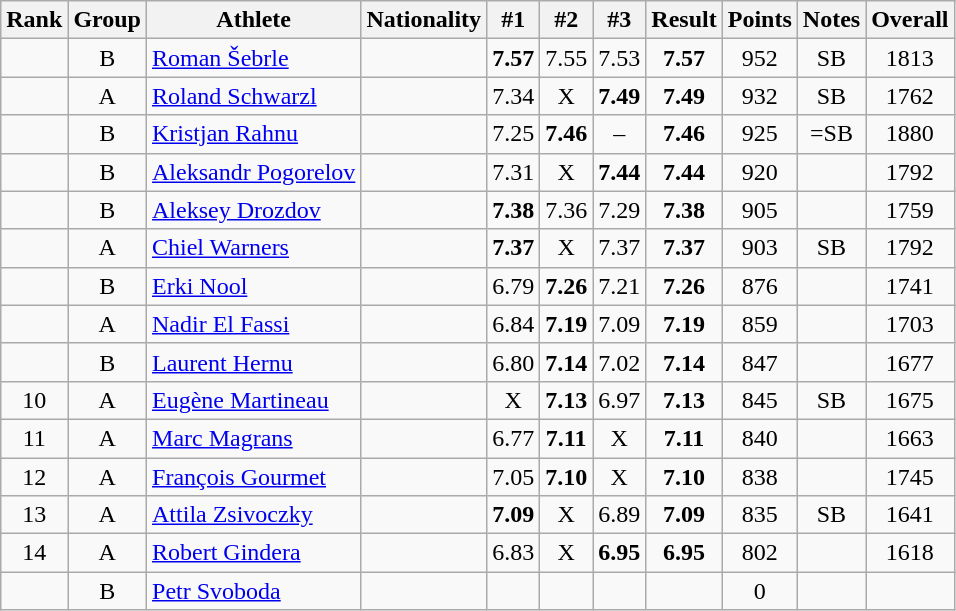<table class="wikitable sortable" style="text-align:center">
<tr>
<th>Rank</th>
<th>Group</th>
<th>Athlete</th>
<th>Nationality</th>
<th>#1</th>
<th>#2</th>
<th>#3</th>
<th>Result</th>
<th>Points</th>
<th>Notes</th>
<th>Overall</th>
</tr>
<tr>
<td></td>
<td>B</td>
<td align=left><a href='#'>Roman Šebrle</a></td>
<td align=left></td>
<td><strong>7.57</strong></td>
<td>7.55</td>
<td>7.53</td>
<td><strong>7.57</strong></td>
<td>952</td>
<td>SB</td>
<td>1813</td>
</tr>
<tr>
<td></td>
<td>A</td>
<td align=left><a href='#'>Roland Schwarzl</a></td>
<td align=left></td>
<td>7.34</td>
<td>X</td>
<td><strong>7.49</strong></td>
<td><strong>7.49</strong></td>
<td>932</td>
<td>SB</td>
<td>1762</td>
</tr>
<tr>
<td></td>
<td>B</td>
<td align=left><a href='#'>Kristjan Rahnu</a></td>
<td align=left></td>
<td>7.25</td>
<td><strong>7.46</strong></td>
<td>–</td>
<td><strong>7.46</strong></td>
<td>925</td>
<td>=SB</td>
<td>1880</td>
</tr>
<tr>
<td></td>
<td>B</td>
<td align=left><a href='#'>Aleksandr Pogorelov</a></td>
<td align=left></td>
<td>7.31</td>
<td>X</td>
<td><strong>7.44</strong></td>
<td><strong>7.44</strong></td>
<td>920</td>
<td></td>
<td>1792</td>
</tr>
<tr>
<td></td>
<td>B</td>
<td align=left><a href='#'>Aleksey Drozdov</a></td>
<td align=left></td>
<td><strong>7.38</strong></td>
<td>7.36</td>
<td>7.29</td>
<td><strong>7.38</strong></td>
<td>905</td>
<td></td>
<td>1759</td>
</tr>
<tr>
<td></td>
<td>A</td>
<td align=left><a href='#'>Chiel Warners</a></td>
<td align=left></td>
<td><strong>7.37</strong></td>
<td>X</td>
<td>7.37</td>
<td><strong>7.37</strong></td>
<td>903</td>
<td>SB</td>
<td>1792</td>
</tr>
<tr>
<td></td>
<td>B</td>
<td align=left><a href='#'>Erki Nool</a></td>
<td align=left></td>
<td>6.79</td>
<td><strong>7.26</strong></td>
<td>7.21</td>
<td><strong>7.26</strong></td>
<td>876</td>
<td></td>
<td>1741</td>
</tr>
<tr>
<td></td>
<td>A</td>
<td align=left><a href='#'>Nadir El Fassi</a></td>
<td align=left></td>
<td>6.84</td>
<td><strong>7.19</strong></td>
<td>7.09</td>
<td><strong>7.19</strong></td>
<td>859</td>
<td></td>
<td>1703</td>
</tr>
<tr>
<td></td>
<td>B</td>
<td align=left><a href='#'>Laurent Hernu</a></td>
<td align=left></td>
<td>6.80</td>
<td><strong>7.14</strong></td>
<td>7.02</td>
<td><strong>7.14</strong></td>
<td>847</td>
<td></td>
<td>1677</td>
</tr>
<tr>
<td>10</td>
<td>A</td>
<td align=left><a href='#'>Eugène Martineau</a></td>
<td align=left></td>
<td>X</td>
<td><strong>7.13</strong></td>
<td>6.97</td>
<td><strong>7.13</strong></td>
<td>845</td>
<td>SB</td>
<td>1675</td>
</tr>
<tr>
<td>11</td>
<td>A</td>
<td align=left><a href='#'>Marc Magrans</a></td>
<td align=left></td>
<td>6.77</td>
<td><strong>7.11</strong></td>
<td>X</td>
<td><strong>7.11</strong></td>
<td>840</td>
<td></td>
<td>1663</td>
</tr>
<tr>
<td>12</td>
<td>A</td>
<td align=left><a href='#'>François Gourmet</a></td>
<td align=left></td>
<td>7.05</td>
<td><strong>7.10</strong></td>
<td>X</td>
<td><strong>7.10</strong></td>
<td>838</td>
<td></td>
<td>1745</td>
</tr>
<tr>
<td>13</td>
<td>A</td>
<td align=left><a href='#'>Attila Zsivoczky</a></td>
<td align=left></td>
<td><strong>7.09</strong></td>
<td>X</td>
<td>6.89</td>
<td><strong>7.09</strong></td>
<td>835</td>
<td>SB</td>
<td>1641</td>
</tr>
<tr>
<td>14</td>
<td>A</td>
<td align=left><a href='#'>Robert Gindera</a></td>
<td align=left></td>
<td>6.83</td>
<td>X</td>
<td><strong>6.95</strong></td>
<td><strong>6.95</strong></td>
<td>802</td>
<td></td>
<td>1618</td>
</tr>
<tr>
<td></td>
<td>B</td>
<td align=left><a href='#'>Petr Svoboda</a></td>
<td align=left></td>
<td></td>
<td></td>
<td></td>
<td><strong></strong></td>
<td>0</td>
<td></td>
<td></td>
</tr>
</table>
